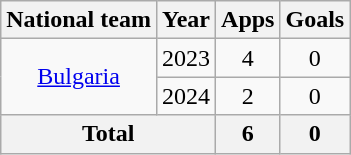<table class="wikitable" style="text-align:center">
<tr>
<th>National team</th>
<th>Year</th>
<th>Apps</th>
<th>Goals</th>
</tr>
<tr>
<td rowspan="2"><a href='#'>Bulgaria</a></td>
<td>2023</td>
<td>4</td>
<td>0</td>
</tr>
<tr>
<td>2024</td>
<td>2</td>
<td>0</td>
</tr>
<tr>
<th colspan="2">Total</th>
<th>6</th>
<th>0</th>
</tr>
</table>
